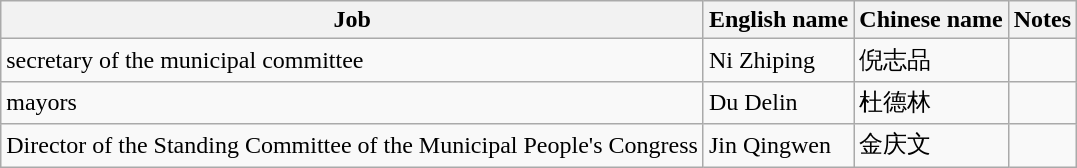<table class="wikitable">
<tr>
<th>Job</th>
<th><strong>English name</strong></th>
<th>Chinese name</th>
<th><strong>Notes</strong></th>
</tr>
<tr>
<td>secretary of the municipal committee</td>
<td>Ni Zhiping</td>
<td>倪志品</td>
<td></td>
</tr>
<tr>
<td>mayors</td>
<td>Du Delin</td>
<td>杜德林</td>
<td></td>
</tr>
<tr>
<td>Director of the Standing Committee of the Municipal People's Congress</td>
<td>Jin Qingwen</td>
<td>金庆文</td>
<td></td>
</tr>
</table>
